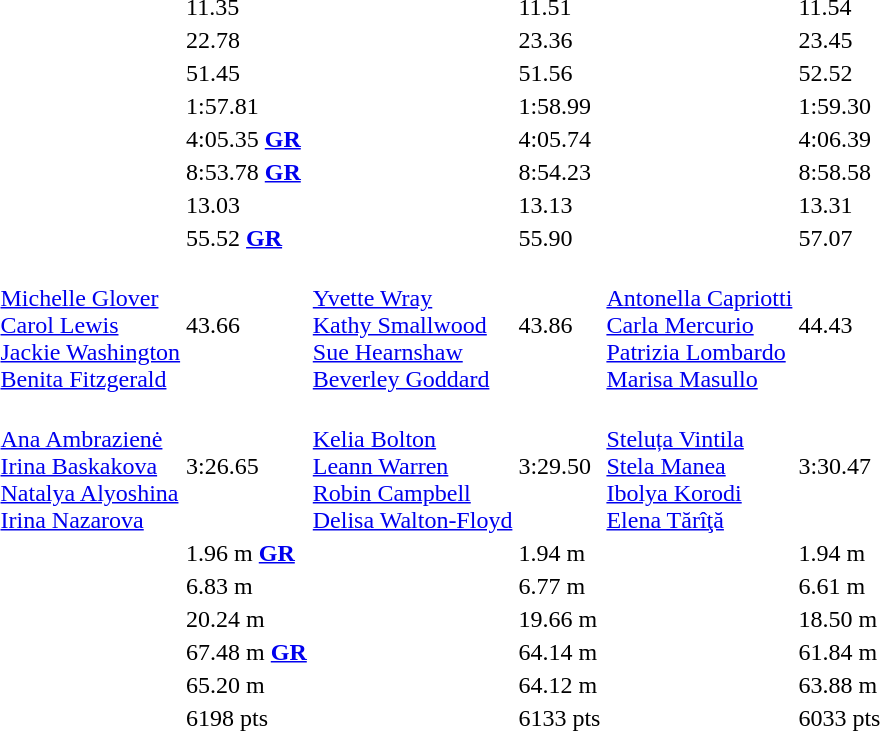<table>
<tr>
<td></td>
<td></td>
<td>11.35</td>
<td></td>
<td>11.51</td>
<td></td>
<td>11.54</td>
</tr>
<tr>
<td></td>
<td></td>
<td>22.78</td>
<td></td>
<td>23.36</td>
<td></td>
<td>23.45</td>
</tr>
<tr>
<td></td>
<td></td>
<td>51.45</td>
<td></td>
<td>51.56</td>
<td></td>
<td>52.52</td>
</tr>
<tr>
<td></td>
<td></td>
<td>1:57.81</td>
<td></td>
<td>1:58.99</td>
<td></td>
<td>1:59.30</td>
</tr>
<tr>
<td></td>
<td></td>
<td>4:05.35 <strong><a href='#'>GR</a></strong></td>
<td></td>
<td>4:05.74</td>
<td></td>
<td>4:06.39</td>
</tr>
<tr>
<td></td>
<td></td>
<td>8:53.78 <strong><a href='#'>GR</a></strong></td>
<td></td>
<td>8:54.23</td>
<td></td>
<td>8:58.58</td>
</tr>
<tr>
<td></td>
<td></td>
<td>13.03</td>
<td></td>
<td>13.13</td>
<td></td>
<td>13.31</td>
</tr>
<tr>
<td></td>
<td></td>
<td>55.52 <strong><a href='#'>GR</a></strong></td>
<td></td>
<td>55.90</td>
<td></td>
<td>57.07</td>
</tr>
<tr>
<td></td>
<td><br><a href='#'>Michelle Glover</a><br><a href='#'>Carol Lewis</a><br><a href='#'>Jackie Washington</a><br><a href='#'>Benita Fitzgerald</a></td>
<td>43.66</td>
<td><br><a href='#'>Yvette Wray</a><br><a href='#'>Kathy Smallwood</a><br><a href='#'>Sue Hearnshaw</a><br><a href='#'>Beverley Goddard</a></td>
<td>43.86</td>
<td><br><a href='#'>Antonella Capriotti</a><br><a href='#'>Carla Mercurio</a><br><a href='#'>Patrizia Lombardo</a><br><a href='#'>Marisa Masullo</a></td>
<td>44.43</td>
</tr>
<tr>
<td></td>
<td><br><a href='#'>Ana Ambrazienė</a><br><a href='#'>Irina Baskakova</a><br><a href='#'>Natalya Alyoshina</a><br><a href='#'>Irina Nazarova</a></td>
<td>3:26.65</td>
<td><br><a href='#'>Kelia Bolton</a><br><a href='#'>Leann Warren</a><br><a href='#'>Robin Campbell</a><br><a href='#'>Delisa Walton-Floyd</a></td>
<td>3:29.50</td>
<td><br><a href='#'>Steluța Vintila</a><br><a href='#'>Stela Manea</a><br><a href='#'>Ibolya Korodi</a><br><a href='#'>Elena Tărîţă</a></td>
<td>3:30.47</td>
</tr>
<tr>
<td></td>
<td></td>
<td>1.96 m <strong><a href='#'>GR</a></strong></td>
<td></td>
<td>1.94 m</td>
<td></td>
<td>1.94 m</td>
</tr>
<tr>
<td></td>
<td></td>
<td>6.83 m</td>
<td></td>
<td>6.77 m</td>
<td></td>
<td>6.61 m</td>
</tr>
<tr>
<td></td>
<td></td>
<td>20.24 m</td>
<td></td>
<td>19.66 m</td>
<td></td>
<td>18.50 m</td>
</tr>
<tr>
<td></td>
<td></td>
<td>67.48 m <strong><a href='#'>GR</a></strong></td>
<td></td>
<td>64.14 m</td>
<td></td>
<td>61.84 m</td>
</tr>
<tr>
<td></td>
<td></td>
<td>65.20 m</td>
<td></td>
<td>64.12 m</td>
<td></td>
<td>63.88 m</td>
</tr>
<tr>
<td></td>
<td></td>
<td>6198 pts</td>
<td></td>
<td>6133 pts</td>
<td></td>
<td>6033 pts</td>
</tr>
</table>
